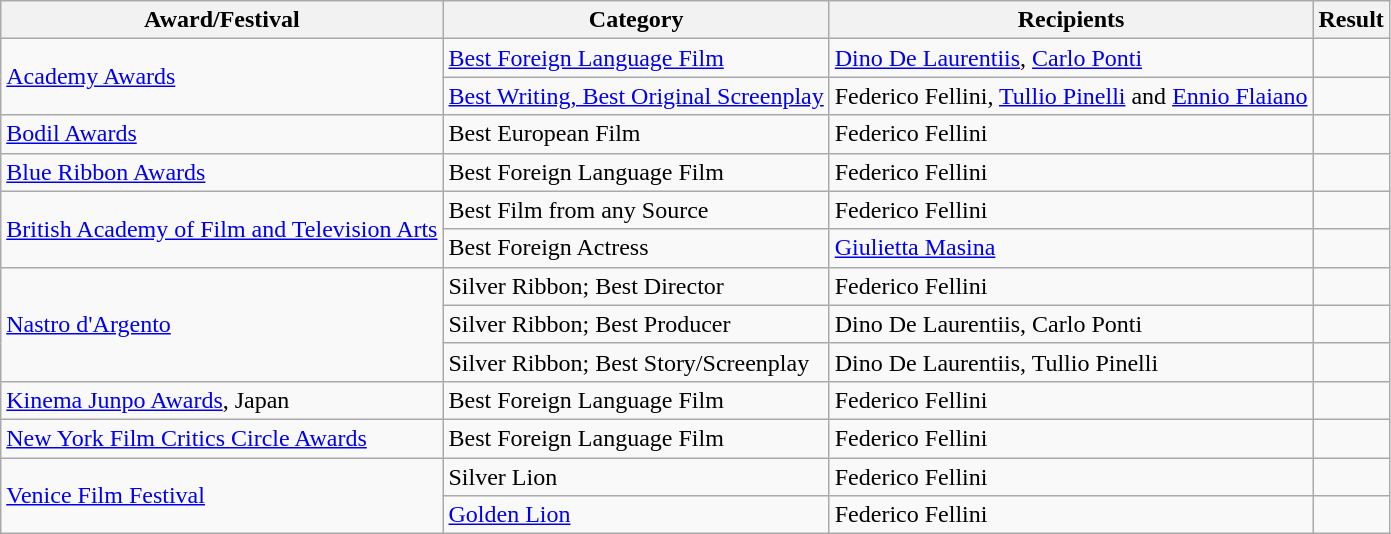<table class="wikitable">
<tr>
<th>Award/Festival</th>
<th>Category</th>
<th>Recipients</th>
<th>Result</th>
</tr>
<tr>
<td rowspan="2"><a href='#'>Academy Awards</a></td>
<td><a href='#'>Best Foreign Language Film</a></td>
<td><a href='#'>Dino De Laurentiis</a>, <a href='#'>Carlo Ponti</a></td>
<td></td>
</tr>
<tr>
<td><a href='#'>Best Writing, Best Original Screenplay</a></td>
<td>Federico Fellini, <a href='#'>Tullio Pinelli</a> and <a href='#'>Ennio Flaiano</a></td>
<td></td>
</tr>
<tr>
<td><a href='#'>Bodil Awards</a></td>
<td>Best European Film</td>
<td>Federico Fellini</td>
<td></td>
</tr>
<tr>
<td><a href='#'>Blue Ribbon Awards</a></td>
<td>Best Foreign Language Film</td>
<td>Federico Fellini</td>
<td></td>
</tr>
<tr>
<td rowspan="2"><a href='#'>British Academy of Film and Television Arts</a></td>
<td>Best Film from any Source</td>
<td>Federico Fellini</td>
<td></td>
</tr>
<tr>
<td>Best Foreign Actress</td>
<td><a href='#'>Giulietta Masina</a></td>
<td></td>
</tr>
<tr>
<td rowspan="3"><a href='#'>Nastro d'Argento</a></td>
<td>Silver Ribbon; Best Director</td>
<td>Federico Fellini</td>
<td></td>
</tr>
<tr>
<td>Silver Ribbon; Best Producer</td>
<td>Dino De Laurentiis, Carlo Ponti</td>
<td></td>
</tr>
<tr>
<td>Silver Ribbon; Best Story/Screenplay</td>
<td>Dino De Laurentiis, Tullio Pinelli</td>
<td></td>
</tr>
<tr>
<td><a href='#'>Kinema Junpo Awards</a>, Japan</td>
<td>Best Foreign Language Film</td>
<td>Federico Fellini</td>
<td></td>
</tr>
<tr>
<td><a href='#'>New York Film Critics Circle Awards</a></td>
<td>Best Foreign Language Film</td>
<td>Federico Fellini</td>
<td></td>
</tr>
<tr>
<td rowspan="2"><a href='#'>Venice Film Festival</a></td>
<td>Silver Lion</td>
<td>Federico Fellini</td>
<td></td>
</tr>
<tr>
<td><a href='#'>Golden Lion</a></td>
<td>Federico Fellini</td>
<td></td>
</tr>
</table>
